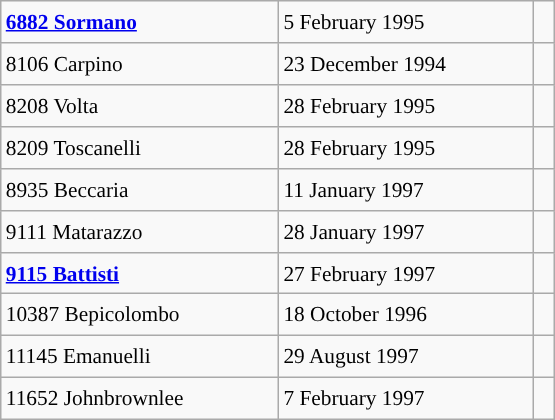<table class="wikitable" style="font-size: 89%; float: left; width: 26em; margin-right: 1em; height: 280px;">
<tr>
<td><strong><a href='#'>6882 Sormano</a></strong></td>
<td>5 February 1995</td>
<td> </td>
</tr>
<tr>
<td>8106 Carpino</td>
<td>23 December 1994</td>
<td> </td>
</tr>
<tr>
<td>8208 Volta</td>
<td>28 February 1995</td>
<td> </td>
</tr>
<tr>
<td>8209 Toscanelli</td>
<td>28 February 1995</td>
<td> </td>
</tr>
<tr>
<td>8935 Beccaria</td>
<td>11 January 1997</td>
<td> </td>
</tr>
<tr>
<td>9111 Matarazzo</td>
<td>28 January 1997</td>
<td> </td>
</tr>
<tr>
<td><strong><a href='#'>9115 Battisti</a></strong></td>
<td>27 February 1997</td>
<td> </td>
</tr>
<tr>
<td>10387 Bepicolombo</td>
<td>18 October 1996</td>
<td> </td>
</tr>
<tr>
<td>11145 Emanuelli</td>
<td>29 August 1997</td>
<td> </td>
</tr>
<tr>
<td>11652 Johnbrownlee</td>
<td>7 February 1997</td>
<td> </td>
</tr>
</table>
